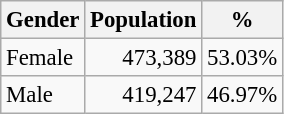<table class="wikitable" style="font-size: 95%; text-align: right">
<tr>
<th>Gender</th>
<th>Population</th>
<th>%</th>
</tr>
<tr>
<td align=left>Female</td>
<td>473,389</td>
<td>53.03%</td>
</tr>
<tr>
<td align=left>Male</td>
<td>419,247</td>
<td>46.97%</td>
</tr>
</table>
